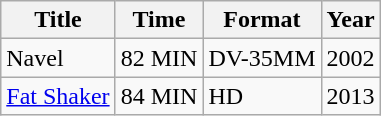<table class="wikitable">
<tr>
<th>Title</th>
<th>Time</th>
<th>Format</th>
<th>Year</th>
</tr>
<tr>
<td>Navel</td>
<td>82 MIN</td>
<td>DV-35MM</td>
<td>2002</td>
</tr>
<tr>
<td><a href='#'>Fat Shaker</a></td>
<td>84 MIN</td>
<td>HD</td>
<td>2013</td>
</tr>
</table>
